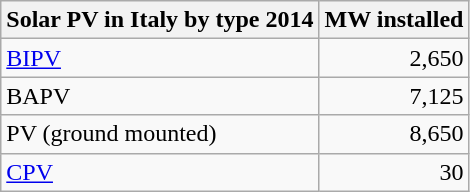<table class="wikitable">
<tr>
<th>Solar PV in Italy by type 2014</th>
<th>MW installed</th>
</tr>
<tr>
<td><a href='#'>BIPV</a></td>
<td align="right">2,650</td>
</tr>
<tr>
<td>BAPV</td>
<td align="right">7,125</td>
</tr>
<tr>
<td>PV (ground mounted)</td>
<td align="right">8,650</td>
</tr>
<tr>
<td><a href='#'>CPV</a></td>
<td align="right">30</td>
</tr>
</table>
